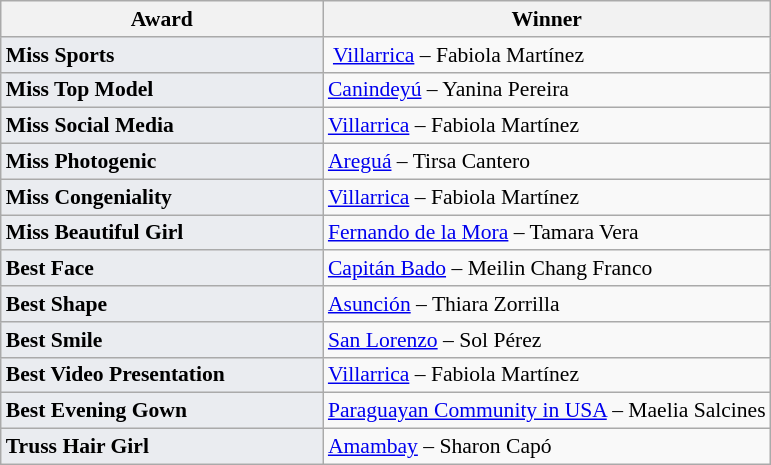<table class="wikitable" style="font-size: 90%">
<tr>
<th width=208px>Award</th>
<th>Winner</th>
</tr>
<tr>
<td bgcolor=#eaecf0><strong>Miss Sports</strong></td>
<td> <a href='#'>Villarrica</a> – Fabiola Martínez</td>
</tr>
<tr>
<td bgcolor=#eaecf0><strong>Miss Top Model</strong></td>
<td> <a href='#'>Canindeyú</a> – Yanina Pereira</td>
</tr>
<tr>
<td bgcolor=#eaecf0><strong>Miss Social Media</strong></td>
<td> <a href='#'>Villarrica</a> – Fabiola Martínez</td>
</tr>
<tr>
<td bgcolor=#eaecf0><strong>Miss Photogenic</strong></td>
<td> <a href='#'>Areguá</a> – Tirsa Cantero</td>
</tr>
<tr>
<td bgcolor=#eaecf0><strong>Miss Congeniality</strong></td>
<td> <a href='#'>Villarrica</a> – Fabiola Martínez</td>
</tr>
<tr>
<td bgcolor=#eaecf0><strong>Miss Beautiful Girl</strong></td>
<td> <a href='#'>Fernando de la Mora</a> – Tamara Vera</td>
</tr>
<tr>
<td bgcolor=#eaecf0><strong>Best Face</strong></td>
<td> <a href='#'>Capitán Bado</a> – Meilin Chang Franco</td>
</tr>
<tr>
<td bgcolor=#eaecf0><strong>Best Shape</strong></td>
<td> <a href='#'>Asunción</a> – Thiara Zorrilla</td>
</tr>
<tr>
<td bgcolor=#eaecf0><strong>Best Smile</strong></td>
<td> <a href='#'>San Lorenzo</a> – Sol Pérez</td>
</tr>
<tr>
<td bgcolor=#eaecf0><strong>Best Video Presentation</strong></td>
<td> <a href='#'>Villarrica</a> – Fabiola Martínez</td>
</tr>
<tr>
<td bgcolor=#eaecf0><strong>Best Evening Gown</strong></td>
<td> <a href='#'>Paraguayan Community in USA</a> –  Maelia Salcines</td>
</tr>
<tr>
<td bgcolor=#eaecf0><strong>Truss Hair Girl</strong></td>
<td> <a href='#'>Amambay</a> – Sharon Capó</td>
</tr>
</table>
